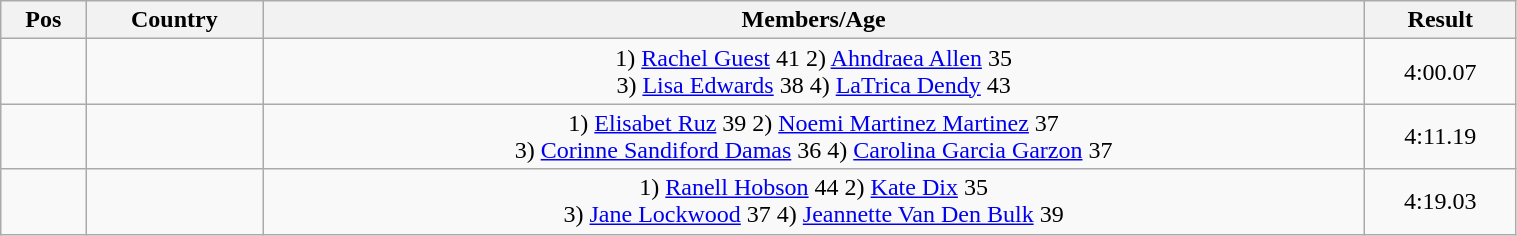<table class="wikitable"  style="text-align:center; width:80%;">
<tr>
<th>Pos</th>
<th>Country</th>
<th>Members/Age</th>
<th>Result</th>
</tr>
<tr>
<td align=center></td>
<td align=left></td>
<td>1) <a href='#'>Rachel Guest</a> 41 2) <a href='#'>Ahndraea Allen</a> 35 <br>3) <a href='#'>Lisa Edwards</a> 38 4) <a href='#'>LaTrica Dendy</a> 43</td>
<td>4:00.07</td>
</tr>
<tr>
<td align=center></td>
<td align=left></td>
<td>1) <a href='#'>Elisabet Ruz</a> 39 2) <a href='#'>Noemi Martinez Martinez</a> 37<br>3) <a href='#'>Corinne Sandiford Damas</a> 36 4) <a href='#'>Carolina Garcia Garzon</a> 37</td>
<td>4:11.19</td>
</tr>
<tr>
<td align=center></td>
<td align=left></td>
<td>1) <a href='#'>Ranell Hobson</a> 44 2) <a href='#'>Kate Dix</a> 35 <br>3) <a href='#'>Jane Lockwood</a> 37 4) <a href='#'>Jeannette Van Den Bulk</a> 39</td>
<td>4:19.03</td>
</tr>
</table>
